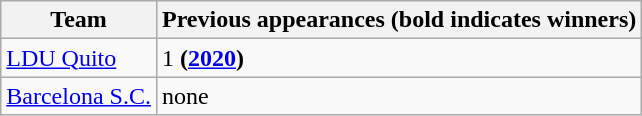<table class="wikitable">
<tr>
<th>Team</th>
<th>Previous appearances (bold indicates winners)</th>
</tr>
<tr>
<td><a href='#'>LDU Quito</a></td>
<td>1 <strong>(<a href='#'>2020</a>)</strong></td>
</tr>
<tr>
<td><a href='#'>Barcelona S.C.</a></td>
<td>none</td>
</tr>
</table>
